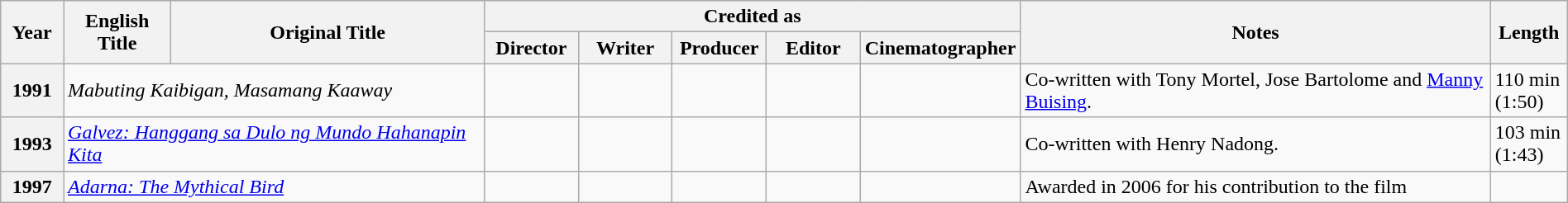<table class="wikitable plainrowheaders" style="margin-right: 0;">
<tr>
<th rowspan="2" scope="col" width="4%">Year</th>
<th rowspan="2">English Title</th>
<th rowspan="2" scope="col" width="20%">Original Title</th>
<th colspan="5" scope="col">Credited as</th>
<th rowspan="2" scope="col" width="30%" class="unsortable">Notes</th>
<th rowspan="2">Length</th>
</tr>
<tr>
<th scope="col" width="6%">Director</th>
<th scope="col" width="6%">Writer</th>
<th scope="col" width="6%">Producer</th>
<th scope="col" width="6%">Editor</th>
<th scope="col" width="6%">Cinematographer</th>
</tr>
<tr>
<th>1991</th>
<td colspan="2"><em>Mabuting Kaibigan, Masamang Kaaway</em></td>
<td></td>
<td></td>
<td></td>
<td></td>
<td></td>
<td>Co-written with Tony Mortel, Jose Bartolome and <a href='#'>Manny Buising</a>.</td>
<td>110 min (1:50)</td>
</tr>
<tr>
<th>1993</th>
<td colspan="2"><em><a href='#'>Galvez: Hanggang sa Dulo ng Mundo Hahanapin Kita</a></em></td>
<td></td>
<td></td>
<td></td>
<td></td>
<td></td>
<td>Co-written with Henry Nadong.</td>
<td>103 min (1:43)</td>
</tr>
<tr>
<th>1997</th>
<td colspan="2"><em><a href='#'>Adarna: The Mythical Bird</a></em></td>
<td></td>
<td></td>
<td></td>
<td></td>
<td></td>
<td>Awarded in 2006 for his contribution to the film</td>
<td></td>
</tr>
</table>
